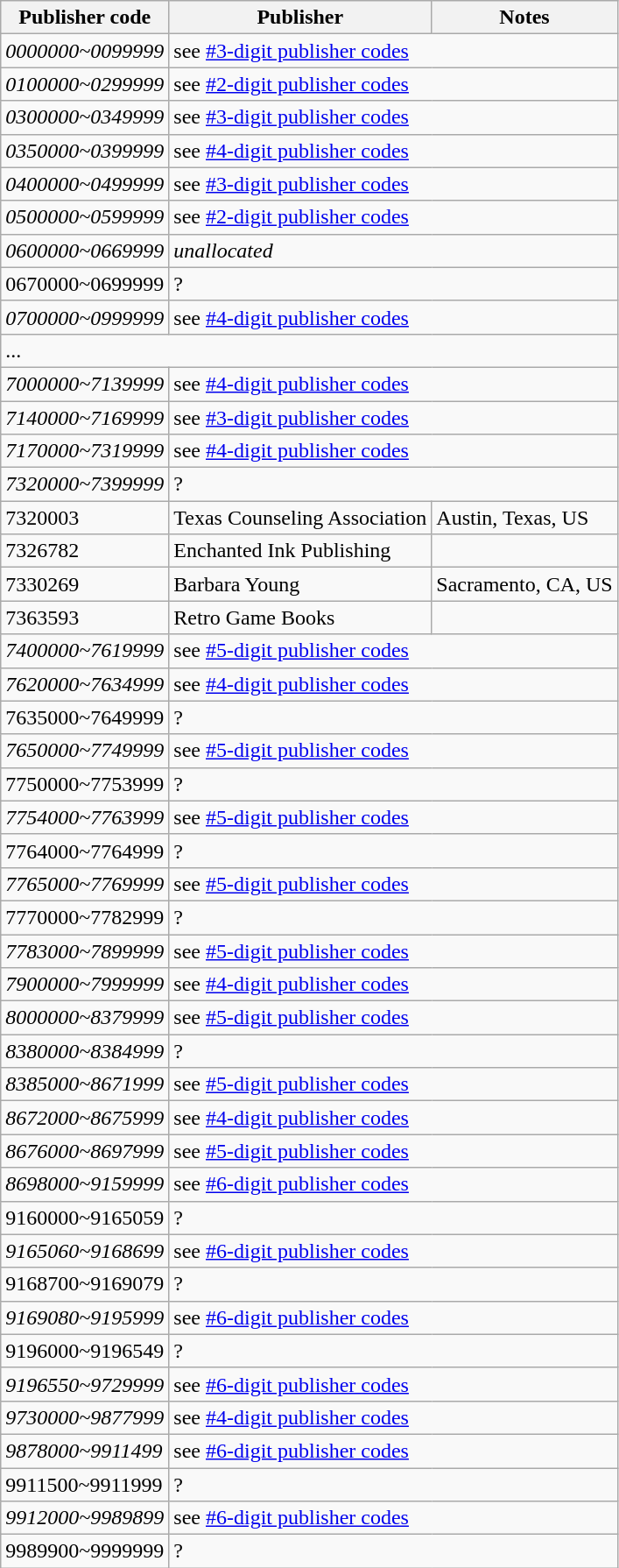<table class="wikitable">
<tr>
<th>Publisher code</th>
<th>Publisher</th>
<th>Notes</th>
</tr>
<tr>
<td><em>0000000~0099999</em></td>
<td colspan=2>see <a href='#'>#3-digit publisher codes</a></td>
</tr>
<tr>
<td><em>0100000~0299999</em></td>
<td colspan=2>see <a href='#'>#2-digit publisher codes</a></td>
</tr>
<tr>
<td><em>0300000~0349999</em></td>
<td colspan=2>see <a href='#'>#3-digit publisher codes</a></td>
</tr>
<tr>
<td><em>0350000~0399999</em></td>
<td colspan=2>see <a href='#'>#4-digit publisher codes</a></td>
</tr>
<tr>
<td><em>0400000~0499999</em></td>
<td colspan=2>see <a href='#'>#3-digit publisher codes</a></td>
</tr>
<tr>
<td><em>0500000~0599999</em></td>
<td colspan=2>see <a href='#'>#2-digit publisher codes</a></td>
</tr>
<tr>
<td><em>0600000~0669999</em></td>
<td colspan=2><em>unallocated</em></td>
</tr>
<tr>
<td>0670000~0699999</td>
<td colspan=2>?</td>
</tr>
<tr>
<td><em>0700000~0999999</em></td>
<td colspan=2>see <a href='#'>#4-digit publisher codes</a></td>
</tr>
<tr>
<td colspan=3>...</td>
</tr>
<tr>
<td><em>7000000~7139999</em></td>
<td colspan=2>see <a href='#'>#4-digit publisher codes</a></td>
</tr>
<tr>
<td><em>7140000~7169999</em></td>
<td colspan=2>see <a href='#'>#3-digit publisher codes</a></td>
</tr>
<tr>
<td><em>7170000~7319999</em></td>
<td colspan=2>see <a href='#'>#4-digit publisher codes</a></td>
</tr>
<tr>
<td><em>7320000~7399999</em></td>
<td colspan=2>?</td>
</tr>
<tr>
<td>7320003</td>
<td>Texas Counseling Association</td>
<td>Austin, Texas, US</td>
</tr>
<tr>
<td>7326782</td>
<td>Enchanted Ink Publishing</td>
<td></td>
</tr>
<tr>
<td>7330269</td>
<td>Barbara Young</td>
<td>Sacramento, CA, US</td>
</tr>
<tr>
<td>7363593</td>
<td>Retro Game Books</td>
<td></td>
</tr>
<tr>
<td><em>7400000~7619999</em></td>
<td colspan=2>see <a href='#'>#5-digit publisher codes</a></td>
</tr>
<tr>
<td><em>7620000~7634999</em></td>
<td colspan=2>see <a href='#'>#4-digit publisher codes</a></td>
</tr>
<tr>
<td>7635000~7649999</td>
<td colspan=2>?</td>
</tr>
<tr>
<td><em>7650000~7749999</em></td>
<td colspan=2>see <a href='#'>#5-digit publisher codes</a></td>
</tr>
<tr>
<td>7750000~7753999</td>
<td colspan=2>?</td>
</tr>
<tr>
<td><em>7754000~7763999</em></td>
<td colspan=2>see <a href='#'>#5-digit publisher codes</a></td>
</tr>
<tr>
<td>7764000~7764999</td>
<td colspan=2>?</td>
</tr>
<tr>
<td><em>7765000~7769999</em></td>
<td colspan=2>see <a href='#'>#5-digit publisher codes</a></td>
</tr>
<tr>
<td>7770000~7782999</td>
<td colspan=2>?</td>
</tr>
<tr>
<td><em>7783000~7899999</em></td>
<td colspan=2>see <a href='#'>#5-digit publisher codes</a></td>
</tr>
<tr>
<td><em>7900000~7999999</em></td>
<td colspan=2>see <a href='#'>#4-digit publisher codes</a></td>
</tr>
<tr>
<td><em>8000000~8379999</em></td>
<td colspan=2>see <a href='#'>#5-digit publisher codes</a></td>
</tr>
<tr>
<td><em>8380000~8384999</em></td>
<td colspan=2>?</td>
</tr>
<tr>
<td><em>8385000~8671999</em></td>
<td colspan=2>see <a href='#'>#5-digit publisher codes</a></td>
</tr>
<tr>
<td><em>8672000~8675999</em></td>
<td colspan=2>see <a href='#'>#4-digit publisher codes</a></td>
</tr>
<tr>
<td><em>8676000~8697999</em></td>
<td colspan=2>see <a href='#'>#5-digit publisher codes</a></td>
</tr>
<tr>
<td><em>8698000~9159999</em></td>
<td colspan=2>see <a href='#'>#6-digit publisher codes</a></td>
</tr>
<tr>
<td>9160000~9165059</td>
<td colspan=2>?</td>
</tr>
<tr>
<td><em>9165060~9168699</em></td>
<td colspan=2>see <a href='#'>#6-digit publisher codes</a></td>
</tr>
<tr>
<td>9168700~9169079</td>
<td colspan=2>?</td>
</tr>
<tr>
<td><em>9169080~9195999</em></td>
<td colspan=2>see <a href='#'>#6-digit publisher codes</a></td>
</tr>
<tr>
<td>9196000~9196549</td>
<td colspan=2>?</td>
</tr>
<tr>
<td><em>9196550~9729999</em></td>
<td colspan=2>see <a href='#'>#6-digit publisher codes</a></td>
</tr>
<tr>
<td><em>9730000~9877999</em></td>
<td colspan=2>see <a href='#'>#4-digit publisher codes</a></td>
</tr>
<tr>
<td><em>9878000~9911499</em></td>
<td colspan=2>see <a href='#'>#6-digit publisher codes</a></td>
</tr>
<tr>
<td>9911500~9911999</td>
<td colspan=2>?</td>
</tr>
<tr>
<td><em>9912000~9989899</em></td>
<td colspan=2>see <a href='#'>#6-digit publisher codes</a></td>
</tr>
<tr>
<td>9989900~9999999</td>
<td colspan=2>?</td>
</tr>
</table>
